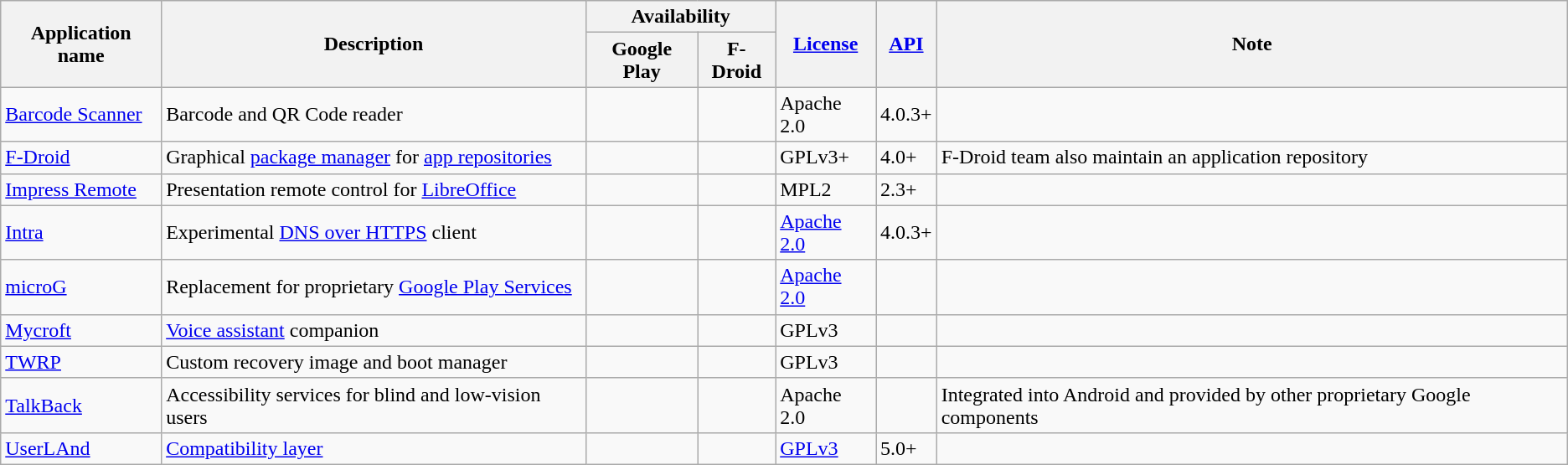<table class="wikitable">
<tr>
<th rowspan="2">Application name</th>
<th rowspan="2">Description</th>
<th colspan="2"><strong>Availability</strong></th>
<th rowspan="2"><a href='#'>License</a></th>
<th rowspan="2"><a href='#'>API</a></th>
<th rowspan="2">Note</th>
</tr>
<tr>
<th>Google Play</th>
<th>F-Droid</th>
</tr>
<tr>
<td><a href='#'>Barcode Scanner</a></td>
<td>Barcode and QR Code reader</td>
<td></td>
<td> </td>
<td>Apache 2.0</td>
<td>4.0.3+</td>
<td></td>
</tr>
<tr>
<td><a href='#'>F-Droid</a></td>
<td>Graphical <a href='#'>package manager</a> for <a href='#'>app repositories</a></td>
<td></td>
<td> </td>
<td>GPLv3+</td>
<td>4.0+</td>
<td>F-Droid team also maintain an application repository</td>
</tr>
<tr>
<td><a href='#'>Impress Remote</a></td>
<td>Presentation remote control for <a href='#'>LibreOffice</a></td>
<td></td>
<td> </td>
<td>MPL2</td>
<td>2.3+</td>
<td></td>
</tr>
<tr>
<td><a href='#'>Intra</a></td>
<td>Experimental <a href='#'>DNS over HTTPS</a> client</td>
<td></td>
<td></td>
<td><a href='#'>Apache 2.0</a></td>
<td>4.0.3+</td>
<td></td>
</tr>
<tr>
<td><a href='#'>microG</a></td>
<td>Replacement for proprietary <a href='#'>Google Play Services</a></td>
<td></td>
<td></td>
<td><a href='#'>Apache 2.0</a></td>
<td></td>
<td></td>
</tr>
<tr>
<td><a href='#'>Mycroft</a></td>
<td><a href='#'>Voice assistant</a> companion</td>
<td></td>
<td></td>
<td>GPLv3</td>
<td></td>
<td></td>
</tr>
<tr>
<td><a href='#'>TWRP</a></td>
<td>Custom recovery image and boot manager</td>
<td></td>
<td></td>
<td>GPLv3</td>
<td></td>
<td></td>
</tr>
<tr>
<td><a href='#'>TalkBack</a></td>
<td>Accessibility services for blind and low-vision users</td>
<td></td>
<td></td>
<td>Apache 2.0</td>
<td></td>
<td>Integrated into Android and provided by other proprietary Google components</td>
</tr>
<tr>
<td><a href='#'>UserLAnd</a></td>
<td><a href='#'>Compatibility layer</a></td>
<td></td>
<td></td>
<td><a href='#'>GPLv3</a></td>
<td>5.0+</td>
<td></td>
</tr>
</table>
